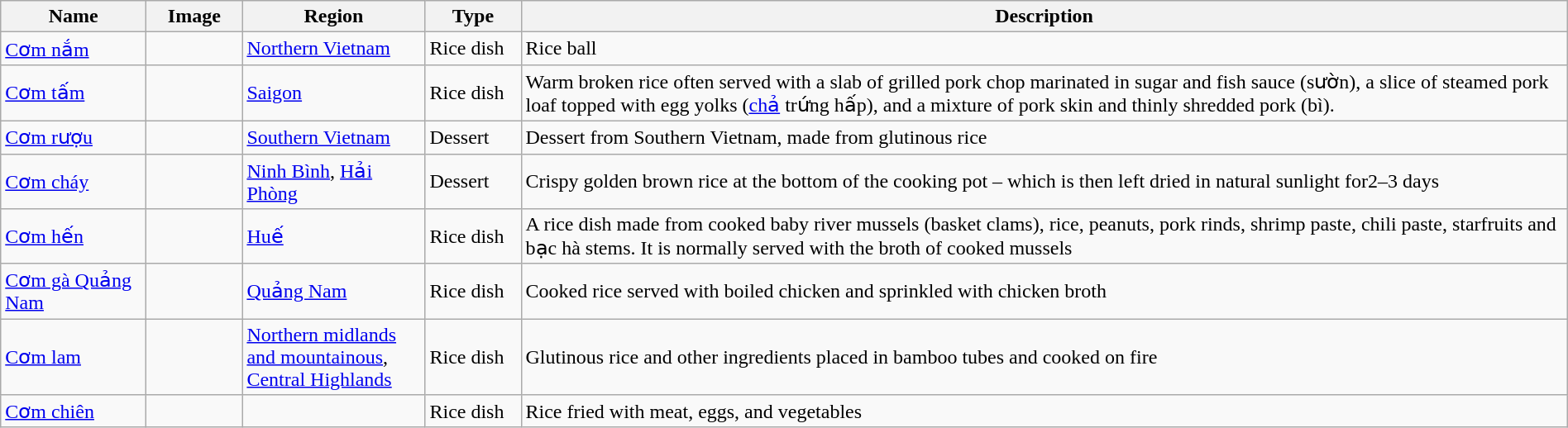<table class="wikitable sortable sticky-header" width="100%">
<tr>
<th style="width:110px;">Name</th>
<th style="width:70px;">Image</th>
<th style="width:140px;">Region</th>
<th style="width:70px;">Type</th>
<th>Description</th>
</tr>
<tr>
<td><a href='#'>Cơm nắm</a></td>
<td></td>
<td><a href='#'>Northern Vietnam</a></td>
<td>Rice dish</td>
<td>Rice ball</td>
</tr>
<tr>
<td><a href='#'>Cơm tấm</a></td>
<td></td>
<td><a href='#'>Saigon</a></td>
<td>Rice dish</td>
<td>Warm broken rice often served with a slab of grilled pork chop marinated in sugar and fish sauce (sườn), a slice of steamed pork loaf topped with egg yolks (<a href='#'>chả</a> trứng hấp), and a mixture of pork skin and thinly shredded pork (bì).</td>
</tr>
<tr>
<td><a href='#'>Cơm rượu</a></td>
<td></td>
<td><a href='#'>Southern Vietnam</a></td>
<td>Dessert</td>
<td>Dessert from Southern Vietnam, made from glutinous rice</td>
</tr>
<tr>
<td><a href='#'>Cơm cháy</a></td>
<td></td>
<td><a href='#'>Ninh Bình</a>, <a href='#'>Hải Phòng</a></td>
<td>Dessert</td>
<td>Crispy golden brown rice at the bottom of the cooking pot – which is then left dried in natural sunlight for2–3 days</td>
</tr>
<tr>
<td><a href='#'>Cơm hến</a></td>
<td></td>
<td><a href='#'>Huế</a></td>
<td>Rice dish</td>
<td>A rice dish made from cooked baby river mussels (basket clams), rice, peanuts, pork rinds, shrimp paste, chili paste, starfruits and bạc hà stems. It is normally served with the broth of cooked mussels</td>
</tr>
<tr>
<td><a href='#'>Cơm gà Quảng Nam</a></td>
<td></td>
<td><a href='#'>Quảng Nam</a></td>
<td>Rice dish</td>
<td>Cooked rice served with boiled chicken and sprinkled with chicken broth</td>
</tr>
<tr>
<td><a href='#'>Cơm lam</a></td>
<td></td>
<td><a href='#'>Northern midlands and mountainous</a>, <a href='#'>Central Highlands</a></td>
<td>Rice dish</td>
<td>Glutinous rice and other ingredients placed in bamboo tubes and cooked on fire</td>
</tr>
<tr>
<td><a href='#'>Cơm chiên</a></td>
<td></td>
<td></td>
<td>Rice dish</td>
<td>Rice fried with meat, eggs, and vegetables</td>
</tr>
</table>
